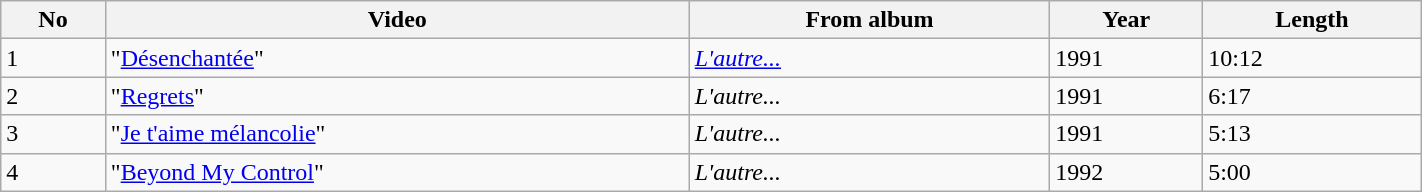<table class="wikitable" width="75%" border="1">
<tr>
<th>No</th>
<th>Video</th>
<th>From album</th>
<th>Year</th>
<th>Length</th>
</tr>
<tr>
<td>1</td>
<td>"<a href='#'>Désenchantée</a>"</td>
<td><em><a href='#'>L'autre...</a></em></td>
<td>1991</td>
<td>10:12</td>
</tr>
<tr>
<td>2</td>
<td>"<a href='#'>Regrets</a>"</td>
<td><em>L'autre...</em></td>
<td>1991</td>
<td>6:17</td>
</tr>
<tr>
<td>3</td>
<td>"<a href='#'>Je t'aime mélancolie</a>"</td>
<td><em>L'autre...</em></td>
<td>1991</td>
<td>5:13</td>
</tr>
<tr>
<td>4</td>
<td>"<a href='#'>Beyond My Control</a>"</td>
<td><em>L'autre...</em></td>
<td>1992</td>
<td>5:00</td>
</tr>
</table>
